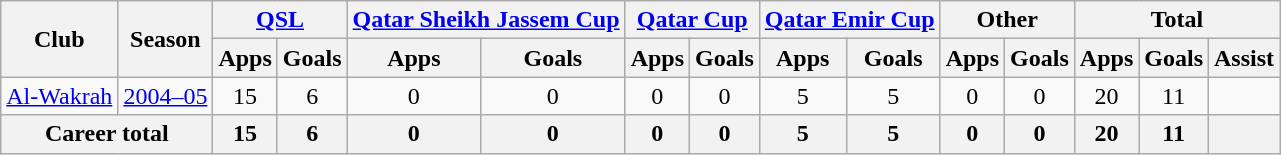<table class="wikitable" style="text-align: center">
<tr>
<th rowspan="2">Club</th>
<th rowspan="2">Season</th>
<th colspan="2"><a href='#'>QSL</a></th>
<th colspan="2"><a href='#'>Qatar Sheikh Jassem Cup</a></th>
<th colspan="2"><a href='#'>Qatar Cup</a></th>
<th colspan="2"><a href='#'>Qatar Emir Cup</a></th>
<th colspan="2">Other</th>
<th colspan="3">Total</th>
</tr>
<tr>
<th>Apps</th>
<th>Goals</th>
<th>Apps</th>
<th>Goals</th>
<th>Apps</th>
<th>Goals</th>
<th>Apps</th>
<th>Goals</th>
<th>Apps</th>
<th>Goals</th>
<th>Apps</th>
<th>Goals</th>
<th>Assist</th>
</tr>
<tr>
<td rowspan="1"><a href='#'>Al-Wakrah</a></td>
<td><a href='#'>2004–05</a></td>
<td>15</td>
<td>6</td>
<td>0</td>
<td>0</td>
<td>0</td>
<td>0</td>
<td>5</td>
<td>5</td>
<td>0</td>
<td>0</td>
<td>20</td>
<td>11</td>
</tr>
<tr>
<th colspan="2">Career total</th>
<th>15</th>
<th>6</th>
<th>0</th>
<th>0</th>
<th>0</th>
<th>0</th>
<th>5</th>
<th>5</th>
<th>0</th>
<th>0</th>
<th>20</th>
<th>11</th>
<th></th>
</tr>
</table>
